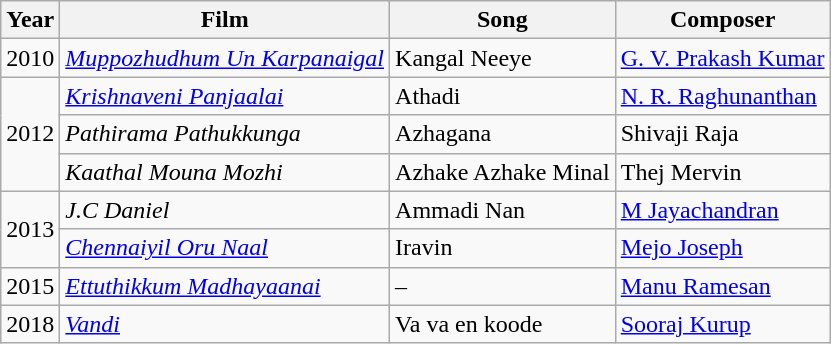<table class = "sortable wikitable">
<tr>
<th>Year</th>
<th>Film</th>
<th>Song</th>
<th>Composer</th>
</tr>
<tr>
<td>2010</td>
<td><em><a href='#'>Muppozhudhum Un Karpanaigal</a></em></td>
<td>Kangal Neeye</td>
<td><a href='#'>G. V. Prakash Kumar</a></td>
</tr>
<tr>
<td rowspan="3">2012</td>
<td><em><a href='#'>Krishnaveni Panjaalai</a></em></td>
<td>Athadi</td>
<td><a href='#'>N. R. Raghunanthan</a></td>
</tr>
<tr>
<td><em>Pathirama Pathukkunga</em></td>
<td>Azhagana</td>
<td>Shivaji Raja</td>
</tr>
<tr>
<td><em>Kaathal Mouna Mozhi</em></td>
<td>Azhake Azhake Minal</td>
<td>Thej Mervin</td>
</tr>
<tr>
<td rowspan="2">2013</td>
<td><em>J.C Daniel</em></td>
<td>Ammadi Nan</td>
<td><a href='#'>M Jayachandran</a></td>
</tr>
<tr>
<td><em><a href='#'>Chennaiyil Oru Naal</a></em></td>
<td>Iravin</td>
<td><a href='#'>Mejo Joseph</a></td>
</tr>
<tr>
<td>2015</td>
<td><em><a href='#'>Ettuthikkum Madhayaanai</a></em></td>
<td>–</td>
<td><a href='#'>Manu Ramesan</a></td>
</tr>
<tr>
<td>2018</td>
<td><em><a href='#'>Vandi</a></em></td>
<td>Va va en koode</td>
<td><a href='#'>Sooraj Kurup</a></td>
</tr>
</table>
